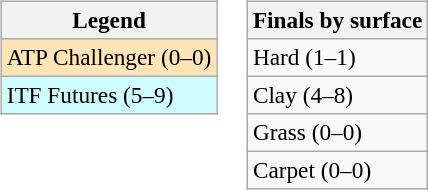<table>
<tr valign=top>
<td><br><table class=wikitable style=font-size:97%>
<tr>
<th>Legend</th>
</tr>
<tr bgcolor=moccasin>
<td>ATP Challenger (0–0)</td>
</tr>
<tr bgcolor=cffcff>
<td>ITF Futures (5–9)</td>
</tr>
</table>
</td>
<td><br><table class=wikitable style=font-size:97%>
<tr>
<th>Finals by surface</th>
</tr>
<tr>
<td>Hard (1–1)</td>
</tr>
<tr>
<td>Clay (4–8)</td>
</tr>
<tr>
<td>Grass (0–0)</td>
</tr>
<tr>
<td>Carpet (0–0)</td>
</tr>
</table>
</td>
</tr>
</table>
